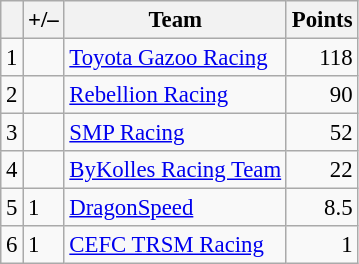<table class="wikitable" style="font-size: 95%;">
<tr>
<th scope="col"></th>
<th scope="col">+/–</th>
<th scope="col">Team</th>
<th scope="col">Points</th>
</tr>
<tr>
<td align="center">1</td>
<td align="left"></td>
<td> <a href='#'>Toyota Gazoo Racing</a></td>
<td align="right">118</td>
</tr>
<tr>
<td align="center">2</td>
<td align="left"></td>
<td> <a href='#'>Rebellion Racing</a></td>
<td align="right">90</td>
</tr>
<tr>
<td align="center">3</td>
<td align="left"></td>
<td> <a href='#'>SMP Racing</a></td>
<td align="right">52</td>
</tr>
<tr>
<td align="center">4</td>
<td align="left"></td>
<td> <a href='#'>ByKolles Racing Team</a></td>
<td align="right">22</td>
</tr>
<tr>
<td align="center">5</td>
<td align="left"> 1</td>
<td> <a href='#'>DragonSpeed</a></td>
<td align="right">8.5</td>
</tr>
<tr>
<td align="center">6</td>
<td align="left"> 1</td>
<td> <a href='#'>CEFC TRSM Racing</a></td>
<td align="right">1</td>
</tr>
</table>
